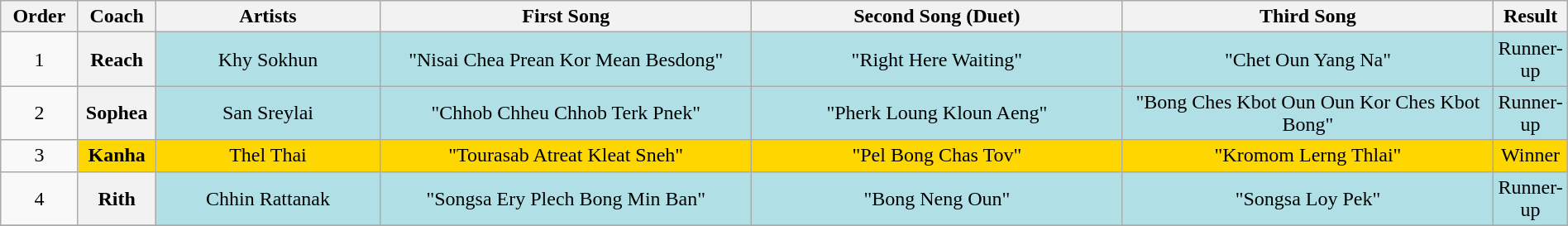<table class="wikitable" style="text-align:center; width:100%;">
<tr>
<th width="05%">Order</th>
<th width="05%">Coach</th>
<th width="15%">Artists</th>
<th width="25%">First Song</th>
<th width="25%">Second Song (Duet)</th>
<th width="25%">Third Song</th>
<th width="05%">Result</th>
</tr>
<tr>
<td>1</td>
<th>Reach</th>
<td style="background:#B0E0E6">Khy Sokhun</td>
<td style="background:#B0E0E6">"Nisai Chea Prean Kor Mean Besdong"</td>
<td style="background:#B0E0E6">"Right Here Waiting"</td>
<td style="background:#B0E0E6">"Chet Oun Yang Na"</td>
<td style="background:#B0E0E6">Runner-up</td>
</tr>
<tr>
<td>2</td>
<th>Sophea</th>
<td style="background:#B0E0E6">San Sreylai</td>
<td style="background:#B0E0E6">"Chhob Chheu Chhob Terk Pnek"</td>
<td style="background:#B0E0E6">"Pherk Loung Kloun Aeng"</td>
<td style="background:#B0E0E6">"Bong Ches Kbot Oun Oun Kor Ches Kbot Bong"</td>
<td style="background:#B0E0E6">Runner-up</td>
</tr>
<tr>
<td>3</td>
<th style="background:gold">Kanha</th>
<td style="background:gold">Thel Thai</td>
<td style="background:gold">"Tourasab Atreat Kleat Sneh"</td>
<td style="background:gold">"Pel Bong Chas Tov"</td>
<td style="background:gold">"Kromom Lerng Thlai"</td>
<td style="background:gold">Winner</td>
</tr>
<tr>
<td>4</td>
<th>Rith</th>
<td style="background:#B0E0E6">Chhin Rattanak</td>
<td style="background:#B0E0E6">"Songsa Ery Plech Bong Min Ban"</td>
<td style="background:#B0E0E6">"Bong Neng Oun"</td>
<td style="background:#B0E0E6">"Songsa Loy Pek"</td>
<td style="background:#B0E0E6">Runner-up</td>
</tr>
<tr>
</tr>
</table>
